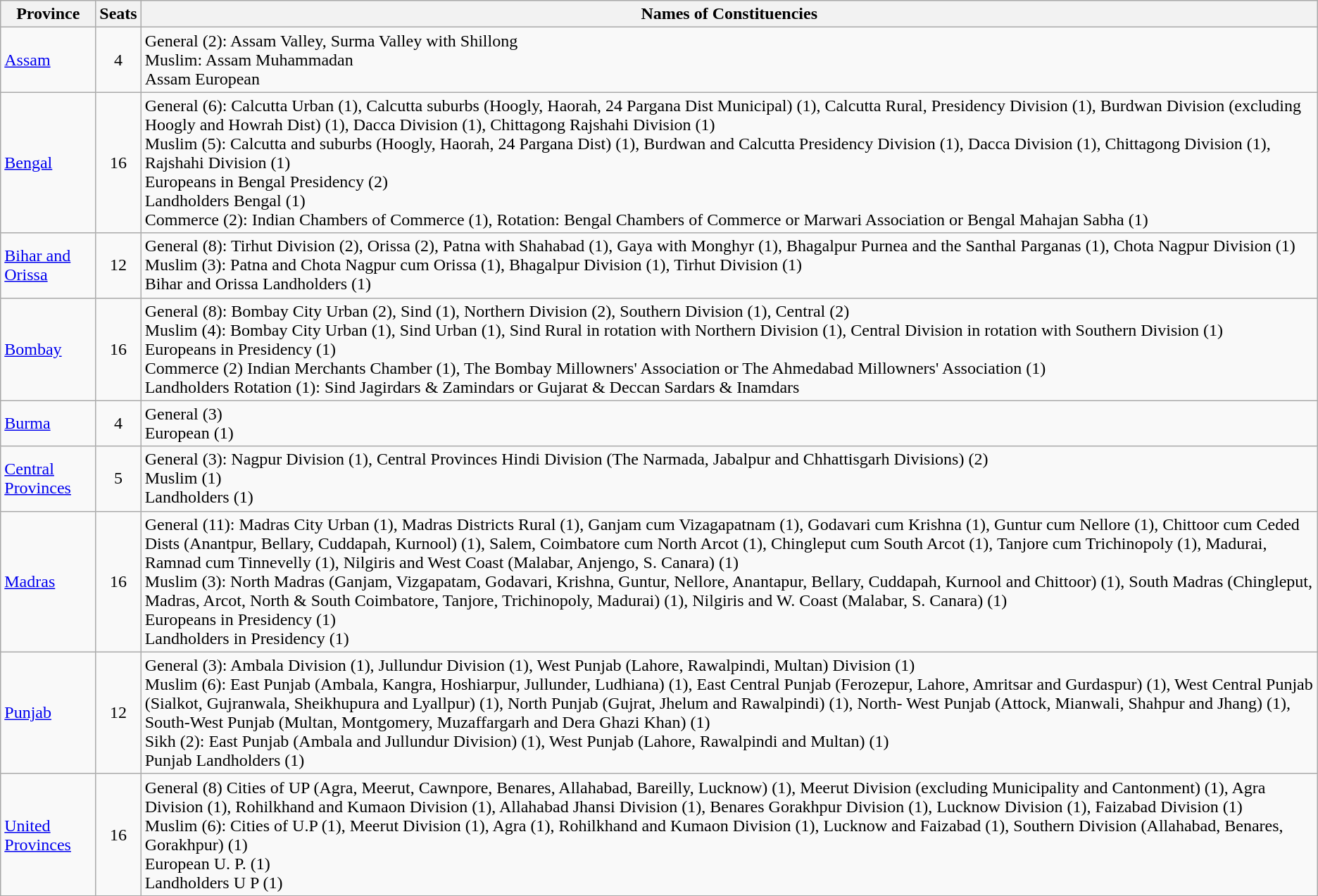<table class="wikitable">
<tr>
<th>Province</th>
<th>Seats</th>
<th>Names of Constituencies</th>
</tr>
<tr>
<td><a href='#'>Assam</a></td>
<td align=center>4</td>
<td>General (2): Assam Valley, Surma Valley with Shillong<br>Muslim: Assam Muhammadan<br>Assam European</td>
</tr>
<tr>
<td><a href='#'>Bengal</a></td>
<td align=center>16</td>
<td>General (6): Calcutta Urban (1), Calcutta suburbs (Hoogly, Haorah, 24 Pargana Dist Municipal) (1), Calcutta Rural, Presidency Division (1), Burdwan Division (excluding Hoogly and Howrah Dist) (1), Dacca Division (1), Chittagong Rajshahi Division (1)<br>Muslim (5): Calcutta and suburbs (Hoogly, Haorah, 24 Pargana Dist) (1), Burdwan and Calcutta Presidency Division (1), Dacca Division (1), Chittagong Division (1), Rajshahi Division (1)<br>Europeans in Bengal Presidency (2)<br>Landholders Bengal (1)<br>Commerce (2): Indian Chambers of Commerce (1), Rotation: Bengal Chambers of Commerce or Marwari Association or Bengal Mahajan Sabha (1)</td>
</tr>
<tr>
<td><a href='#'>Bihar and Orissa</a></td>
<td align=center>12</td>
<td>General (8): Tirhut Division (2), Orissa (2), Patna with Shahabad (1), Gaya with Monghyr (1), Bhagalpur Purnea and the Santhal Parganas (1), Chota Nagpur Division (1)<br>Muslim (3): Patna and Chota Nagpur cum Orissa (1), Bhagalpur Division (1), Tirhut Division (1)<br>Bihar and Orissa Landholders (1)</td>
</tr>
<tr>
<td><a href='#'>Bombay</a></td>
<td align=center>16</td>
<td>General (8): Bombay City Urban (2), Sind (1), Northern Division (2), Southern Division (1), Central (2) <br>Muslim (4): Bombay City Urban (1), Sind Urban (1), Sind Rural in rotation with Northern Division (1), Central Division in rotation with Southern Division (1)<br>Europeans in Presidency (1)<br>Commerce (2) Indian Merchants Chamber (1), The Bombay Millowners' Association or The Ahmedabad Millowners' Association (1) <br>Landholders Rotation (1): Sind Jagirdars & Zamindars or Gujarat & Deccan Sardars & Inamdars</td>
</tr>
<tr>
<td><a href='#'>Burma</a></td>
<td align=center>4</td>
<td>General (3) <br> European (1)</td>
</tr>
<tr>
<td><a href='#'>Central Provinces</a></td>
<td align=center>5</td>
<td>General (3): Nagpur Division (1), Central Provinces Hindi Division (The Narmada, Jabalpur and Chhattisgarh Divisions) (2) <br>Muslim (1) <br>Landholders (1)</td>
</tr>
<tr>
<td><a href='#'>Madras</a></td>
<td align=center>16</td>
<td>General (11): Madras City Urban (1), Madras Districts Rural (1), Ganjam cum Vizagapatnam (1), Godavari cum Krishna (1), Guntur cum Nellore (1), Chittoor cum Ceded Dists (Anantpur, Bellary, Cuddapah, Kurnool) (1), Salem, Coimbatore cum North Arcot (1), Chingleput cum South Arcot (1), Tanjore cum Trichinopoly (1), Madurai, Ramnad cum Tinnevelly (1), Nilgiris and West Coast (Malabar, Anjengo, S. Canara) (1)<br>Muslim (3): North Madras (Ganjam, Vizgapatam, Godavari, Krishna, Guntur, Nellore, Anantapur, Bellary, Cuddapah, Kurnool and Chittoor) (1), South Madras (Chingleput, Madras, Arcot, North & South Coimbatore, Tanjore, Trichinopoly, Madurai) (1), Nilgiris and W. Coast (Malabar, S. Canara) (1)<br>Europeans in Presidency (1)<br>Landholders in Presidency (1)</td>
</tr>
<tr>
<td><a href='#'>Punjab</a></td>
<td align=center>12</td>
<td>General (3): Ambala Division (1), Jullundur Division (1), West Punjab (Lahore, Rawalpindi, Multan) Division (1) <br>Muslim (6): East Punjab (Ambala, Kangra, Hoshiarpur, Jullunder, Ludhiana) (1), East Central Punjab (Ferozepur, Lahore, Amritsar and Gurdaspur) (1), West Central Punjab (Sialkot, Gujranwala, Sheikhupura and Lyallpur) (1), North Punjab (Gujrat, Jhelum and Rawalpindi) (1), North- West Punjab (Attock, Mianwali, Shahpur and Jhang) (1), South-West Punjab (Multan, Montgomery, Muzaffargarh and Dera Ghazi Khan) (1) <br>Sikh (2): East Punjab (Ambala and Jullundur Division) (1), West Punjab (Lahore, Rawalpindi and Multan) (1) <br>Punjab Landholders (1)</td>
</tr>
<tr>
<td><a href='#'>United Provinces</a></td>
<td align=center>16</td>
<td>General (8) Cities of UP (Agra, Meerut, Cawnpore, Benares, Allahabad, Bareilly, Lucknow) (1), Meerut Division (excluding Municipality and Cantonment) (1), Agra Division (1), Rohilkhand and Kumaon Division (1), Allahabad Jhansi Division (1), Benares Gorakhpur Division (1), Lucknow Division (1), Faizabad Division (1)<br>Muslim (6): Cities of U.P (1), Meerut Division (1), Agra (1), Rohilkhand and Kumaon Division (1), Lucknow and Faizabad (1), Southern Division (Allahabad, Benares, Gorakhpur) (1)<br>European U. P. (1)<br>Landholders U P (1)</td>
</tr>
<tr>
</tr>
</table>
